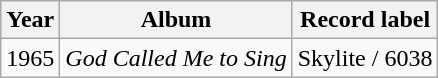<table class="wikitable sortable">
<tr>
<th>Year</th>
<th>Album</th>
<th>Record label</th>
</tr>
<tr>
<td>1965</td>
<td><em>God Called Me to Sing</em></td>
<td>Skylite / 6038</td>
</tr>
</table>
